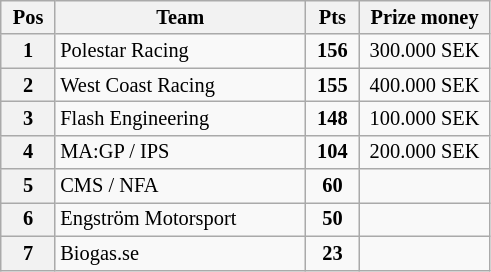<table class="wikitable" style="font-size: 85%; text-align:center">
<tr valign="top">
<th width="30" valign="middle">Pos</th>
<th width="160" valign="middle">Team</th>
<th width="30" valign="middle">Pts</th>
<th width="80" valign="middle">Prize money</th>
</tr>
<tr>
<th>1</th>
<td align="left">Polestar Racing</td>
<td><strong>156</strong></td>
<td>300.000 SEK</td>
</tr>
<tr>
<th>2</th>
<td align="left">West Coast Racing</td>
<td><strong>155</strong></td>
<td>400.000 SEK</td>
</tr>
<tr>
<th>3</th>
<td align="left">Flash Engineering</td>
<td><strong>148</strong></td>
<td>100.000 SEK</td>
</tr>
<tr>
<th>4</th>
<td align="left">MA:GP / IPS</td>
<td><strong>104</strong></td>
<td>200.000 SEK</td>
</tr>
<tr>
<th>5</th>
<td align="left">CMS / NFA</td>
<td><strong>60</strong></td>
<td></td>
</tr>
<tr>
<th>6</th>
<td align="left">Engström Motorsport</td>
<td><strong>50</strong></td>
<td></td>
</tr>
<tr>
<th>7</th>
<td align="left">Biogas.se</td>
<td><strong>23</strong></td>
<td></td>
</tr>
</table>
